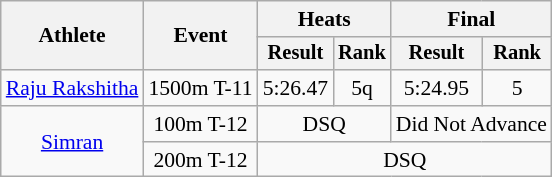<table class=wikitable style=font-size:90%;text-align:center>
<tr>
<th rowspan=2>Athlete</th>
<th rowspan=2>Event</th>
<th colspan=2>Heats</th>
<th colspan=2>Final</th>
</tr>
<tr style=font-size:95%>
<th>Result</th>
<th>Rank</th>
<th>Result</th>
<th>Rank</th>
</tr>
<tr>
<td><a href='#'>Raju Rakshitha</a></td>
<td>1500m T-11</td>
<td>5:26.47</td>
<td>5q</td>
<td>5:24.95</td>
<td>5</td>
</tr>
<tr>
<td rowspan=2><a href='#'>Simran</a></td>
<td>100m T-12</td>
<td Colspan=2>DSQ</td>
<td Colspan=2>Did Not Advance</td>
</tr>
<tr>
<td>200m T-12</td>
<td Colspan=4>DSQ</td>
</tr>
</table>
